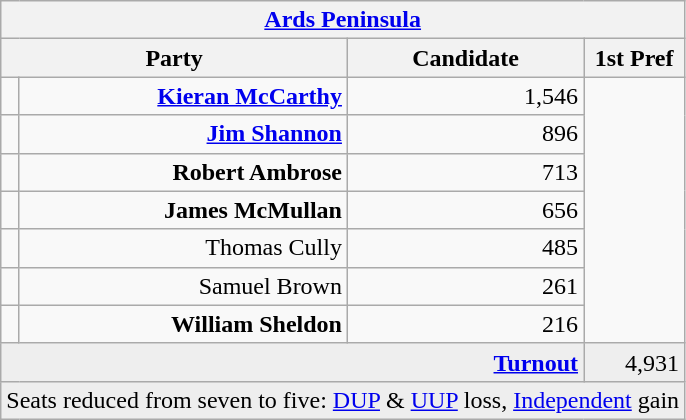<table class="wikitable">
<tr>
<th colspan="4" align="center"><a href='#'>Ards Peninsula</a></th>
</tr>
<tr>
<th colspan="2" align="center" width=200>Party</th>
<th width=150>Candidate</th>
<th width=60>1st Pref</th>
</tr>
<tr>
<td></td>
<td align="right"><strong><a href='#'>Kieran McCarthy</a></strong></td>
<td align="right">1,546</td>
</tr>
<tr>
<td></td>
<td align="right"><strong><a href='#'>Jim Shannon</a></strong></td>
<td align="right">896</td>
</tr>
<tr>
<td></td>
<td align="right"><strong>Robert Ambrose</strong></td>
<td align="right">713</td>
</tr>
<tr>
<td></td>
<td align="right"><strong>James McMullan</strong></td>
<td align="right">656</td>
</tr>
<tr>
<td></td>
<td align="right">Thomas Cully</td>
<td align="right">485</td>
</tr>
<tr>
<td></td>
<td align="right">Samuel Brown</td>
<td align="right">261</td>
</tr>
<tr>
<td></td>
<td align="right"><strong>William Sheldon</strong></td>
<td align="right">216</td>
</tr>
<tr bgcolor="EEEEEE">
<td colspan=3 align="right"><strong><a href='#'>Turnout</a></strong></td>
<td align="right">4,931</td>
</tr>
<tr bgcolor="EEEEEE">
<td colspan=4>Seats reduced from seven to five: <a href='#'>DUP</a> & <a href='#'>UUP</a> loss, <a href='#'>Independent</a> gain</td>
</tr>
</table>
